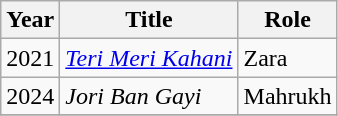<table class="wikitable sortable plainrowheaders">
<tr style="text-align:center;">
<th scope="col">Year</th>
<th scope="col">Title</th>
<th scope="col">Role</th>
</tr>
<tr>
<td>2021</td>
<td><em><a href='#'>Teri Meri Kahani</a></em></td>
<td>Zara</td>
</tr>
<tr>
<td>2024</td>
<td><em>Jori Ban Gayi</em></td>
<td>Mahrukh</td>
</tr>
<tr>
</tr>
</table>
